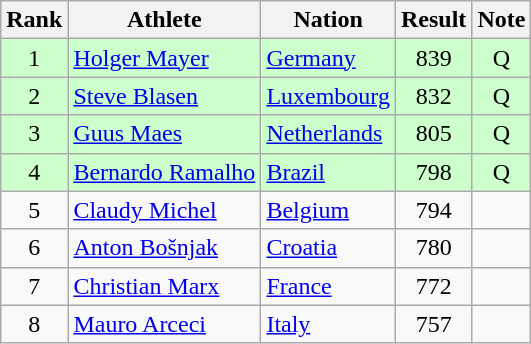<table class="wikitable sortable" style="text-align:center">
<tr>
<th>Rank</th>
<th>Athlete</th>
<th>Nation</th>
<th>Result</th>
<th>Note</th>
</tr>
<tr bgcolor=ccffcc>
<td>1</td>
<td align=left><a href='#'>Holger Mayer</a></td>
<td align=left> <a href='#'>Germany</a></td>
<td>839</td>
<td>Q</td>
</tr>
<tr bgcolor=ccffcc>
<td>2</td>
<td align=left><a href='#'>Steve Blasen</a></td>
<td align=left> <a href='#'>Luxembourg</a></td>
<td>832</td>
<td>Q</td>
</tr>
<tr bgcolor=ccffcc>
<td>3</td>
<td align=left><a href='#'>Guus Maes</a></td>
<td align=left> <a href='#'>Netherlands</a></td>
<td>805</td>
<td>Q</td>
</tr>
<tr bgcolor=ccffcc>
<td>4</td>
<td align=left><a href='#'>Bernardo Ramalho</a></td>
<td align=left> <a href='#'>Brazil</a></td>
<td>798</td>
<td>Q</td>
</tr>
<tr>
<td>5</td>
<td align=left><a href='#'>Claudy Michel</a></td>
<td align=left> <a href='#'>Belgium</a></td>
<td>794</td>
<td></td>
</tr>
<tr>
<td>6</td>
<td align=left><a href='#'>Anton Bošnjak</a></td>
<td align=left> <a href='#'>Croatia</a></td>
<td>780</td>
<td></td>
</tr>
<tr>
<td>7</td>
<td align=left><a href='#'>Christian Marx</a></td>
<td align=left> <a href='#'>France</a></td>
<td>772</td>
<td></td>
</tr>
<tr>
<td>8</td>
<td align=left><a href='#'>Mauro Arceci</a></td>
<td align=left> <a href='#'>Italy</a></td>
<td>757</td>
<td></td>
</tr>
</table>
